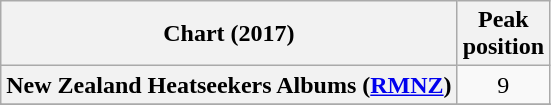<table class="wikitable sortable plainrowheaders" style="text-align:center">
<tr>
<th scope="col">Chart (2017)</th>
<th scope="col">Peak<br>position</th>
</tr>
<tr>
<th scope="row">New Zealand Heatseekers Albums (<a href='#'>RMNZ</a>)</th>
<td>9</td>
</tr>
<tr>
</tr>
<tr>
</tr>
</table>
